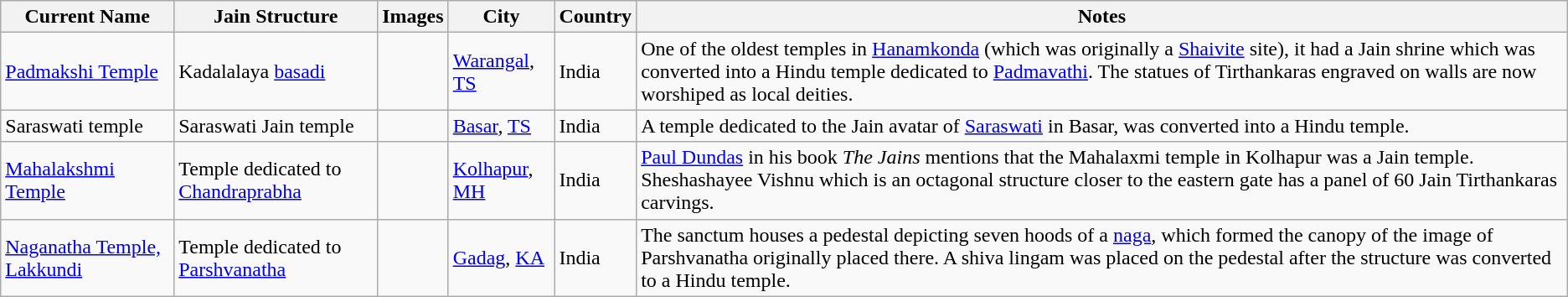<table class="wikitable plainrowheaders sortable" style="text-align:left;">
<tr>
<th><strong>Current Name</strong></th>
<th><strong>Jain Structure</strong></th>
<th><strong>Images</strong></th>
<th><strong>City</strong></th>
<th><strong>Country</strong></th>
<th><strong>Notes</strong></th>
</tr>
<tr>
<td><a href='#'>Padmakshi Temple</a></td>
<td>Kadalalaya <a href='#'>basadi</a></td>
<td></td>
<td><a href='#'>Warangal</a>, <a href='#'>TS</a></td>
<td>India</td>
<td>One of the oldest temples in <a href='#'>Hanamkonda</a> (which was originally a <a href='#'>Shaivite</a> site), it had a Jain shrine which was converted into a Hindu temple dedicated to <a href='#'>Padmavathi</a>. The statues of Tirthankaras engraved on walls are now worshiped as local deities.</td>
</tr>
<tr>
<td>Saraswati temple</td>
<td>Saraswati Jain temple</td>
<td></td>
<td><a href='#'>Basar</a>, <a href='#'>TS</a></td>
<td>India</td>
<td>A temple dedicated to the Jain avatar of <a href='#'>Saraswati</a> in Basar, was converted into a Hindu temple.</td>
</tr>
<tr>
<td><a href='#'>Mahalakshmi Temple</a></td>
<td>Temple dedicated to <a href='#'>Chandraprabha</a></td>
<td></td>
<td><a href='#'>Kolhapur</a>, <a href='#'>MH</a></td>
<td>India</td>
<td><a href='#'>Paul Dundas</a> in his book <em>The Jains</em> mentions that the Mahalaxmi temple in Kolhapur was a Jain temple. Sheshashayee Vishnu which is an octagonal structure closer to the eastern gate has a panel of 60 Jain Tirthankaras carvings.</td>
</tr>
<tr>
<td><a href='#'>Naganatha Temple, Lakkundi</a></td>
<td>Temple dedicated to <a href='#'>Parshvanatha</a></td>
<td></td>
<td><a href='#'>Gadag</a>, <a href='#'>KA</a></td>
<td>India</td>
<td>The sanctum houses a pedestal depicting seven hoods of a <a href='#'>naga</a>, which formed the canopy of the image of Parshvanatha originally placed there. A shiva lingam was placed on the pedestal after the structure was converted to a Hindu temple.</td>
</tr>
</table>
